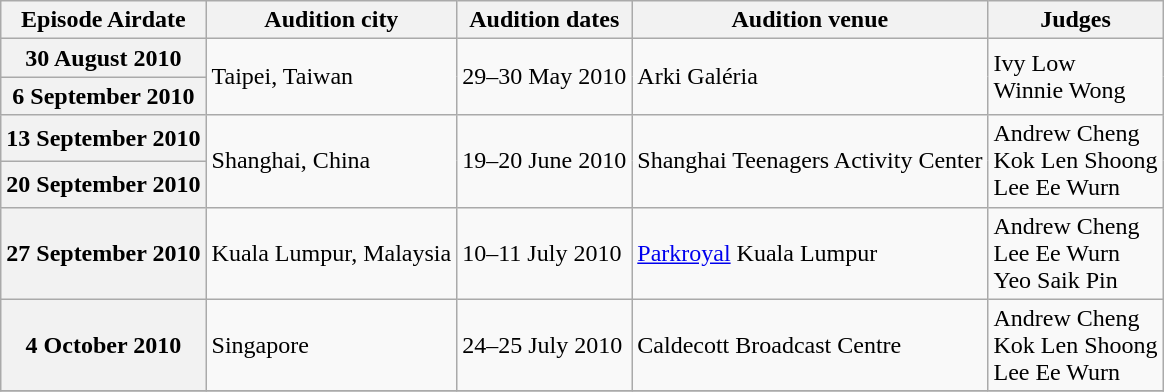<table class="wikitable plainrowheaders">
<tr>
<th>Episode Airdate</th>
<th>Audition city</th>
<th>Audition dates</th>
<th>Audition venue</th>
<th>Judges</th>
</tr>
<tr>
<th scope="row">30 August 2010</th>
<td rowspan=2>Taipei, Taiwan</td>
<td rowspan=2>29–30 May 2010</td>
<td rowspan=2>Arki Galéria</td>
<td rowspan=2>Ivy Low<br>Winnie Wong</td>
</tr>
<tr>
<th scope="row">6 September 2010</th>
</tr>
<tr>
<th scope="row">13 September 2010</th>
<td rowspan=2>Shanghai, China</td>
<td rowspan=2>19–20 June 2010</td>
<td rowspan=2>Shanghai Teenagers Activity Center</td>
<td rowspan=2>Andrew Cheng<br>Kok Len Shoong<br>Lee Ee Wurn</td>
</tr>
<tr>
<th scope="row">20 September 2010</th>
</tr>
<tr>
<th scope="row">27 September 2010</th>
<td>Kuala Lumpur, Malaysia</td>
<td>10–11 July 2010</td>
<td><a href='#'>Parkroyal</a> Kuala Lumpur</td>
<td>Andrew Cheng<br>Lee Ee Wurn<br>Yeo Saik Pin</td>
</tr>
<tr>
<th scope="row">4 October 2010</th>
<td>Singapore</td>
<td>24–25 July 2010</td>
<td>Caldecott Broadcast Centre</td>
<td>Andrew Cheng<br>Kok Len Shoong<br>Lee Ee Wurn</td>
</tr>
<tr>
</tr>
</table>
